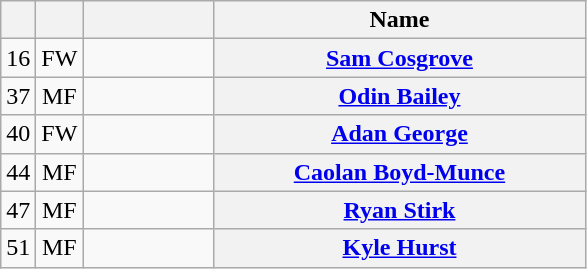<table class="wikitable plainrowheaders" style=text-align:center>
<tr>
<th scope="col"></th>
<th scope="col"></th>
<th scope="col" style="width:5em;"></th>
<th scope="col" style="width:15em;">Name</th>
</tr>
<tr>
<td>16</td>
<td>FW</td>
<td style=text-align:left></td>
<th scope=row><a href='#'>Sam Cosgrove</a></th>
</tr>
<tr>
<td>37</td>
<td>MF</td>
<td style=text-align:left></td>
<th scope=row><a href='#'>Odin Bailey</a></th>
</tr>
<tr>
<td>40</td>
<td>FW</td>
<td style=text-align:left></td>
<th scope=row><a href='#'>Adan George</a></th>
</tr>
<tr>
<td>44</td>
<td>MF</td>
<td style=text-align:left></td>
<th scope=row><a href='#'>Caolan Boyd-Munce</a> </th>
</tr>
<tr>
<td>47</td>
<td>MF</td>
<td style=text-align:left></td>
<th scope=row><a href='#'>Ryan Stirk</a></th>
</tr>
<tr>
<td>51</td>
<td>MF</td>
<td style=text-align:left></td>
<th scope=row><a href='#'>Kyle Hurst</a></th>
</tr>
</table>
